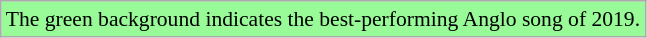<table class="wikitable" style="font-size:90%;">
<tr>
<td style="background-color:#98FB98">The green background indicates the best-performing Anglo song of 2019.</td>
</tr>
</table>
